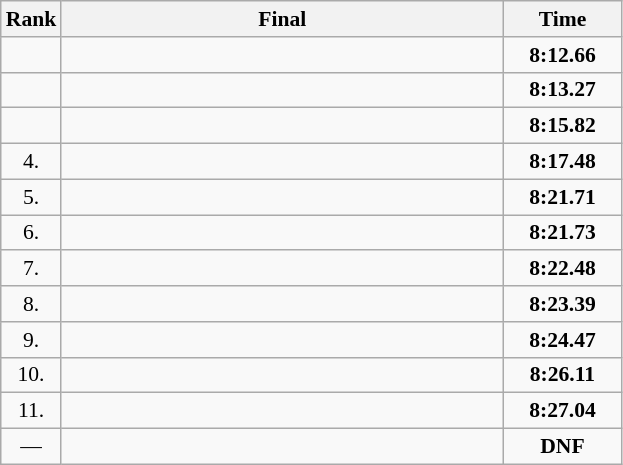<table class="wikitable" style="border-collapse: collapse; font-size: 90%;">
<tr>
<th>Rank</th>
<th style="width: 20em">Final</th>
<th style="width: 5em">Time</th>
</tr>
<tr>
<td align="center"></td>
<td></td>
<td align="center"><strong>8:12.66</strong></td>
</tr>
<tr>
<td align="center"></td>
<td></td>
<td align="center"><strong>8:13.27</strong></td>
</tr>
<tr>
<td align="center"></td>
<td></td>
<td align="center"><strong>8:15.82</strong></td>
</tr>
<tr>
<td align="center">4.</td>
<td></td>
<td align="center"><strong>8:17.48</strong></td>
</tr>
<tr>
<td align="center">5.</td>
<td></td>
<td align="center"><strong>8:21.71</strong></td>
</tr>
<tr>
<td align="center">6.</td>
<td></td>
<td align="center"><strong>8:21.73</strong></td>
</tr>
<tr>
<td align="center">7.</td>
<td></td>
<td align="center"><strong>8:22.48</strong></td>
</tr>
<tr>
<td align="center">8.</td>
<td></td>
<td align="center"><strong>8:23.39</strong></td>
</tr>
<tr>
<td align="center">9.</td>
<td></td>
<td align="center"><strong>8:24.47</strong></td>
</tr>
<tr>
<td align="center">10.</td>
<td></td>
<td align="center"><strong>8:26.11</strong></td>
</tr>
<tr>
<td align="center">11.</td>
<td></td>
<td align="center"><strong>8:27.04</strong></td>
</tr>
<tr>
<td align="center">—</td>
<td></td>
<td align="center"><strong>DNF</strong></td>
</tr>
</table>
